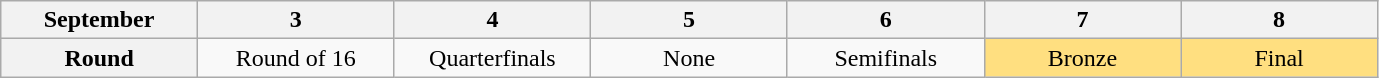<table class="wikitable" style="text-align:center">
<tr>
<th width=10%>September</th>
<th width=10%>3</th>
<th width=10%>4</th>
<th width=10%>5</th>
<th width=10%>6</th>
<th width=10%>7</th>
<th width=10%>8</th>
</tr>
<tr>
<th>Round</th>
<td>Round of 16</td>
<td>Quarterfinals</td>
<td>None</td>
<td>Semifinals</td>
<td bgcolor="FFDF80">Bronze</td>
<td bgcolor="FFDF80">Final</td>
</tr>
</table>
